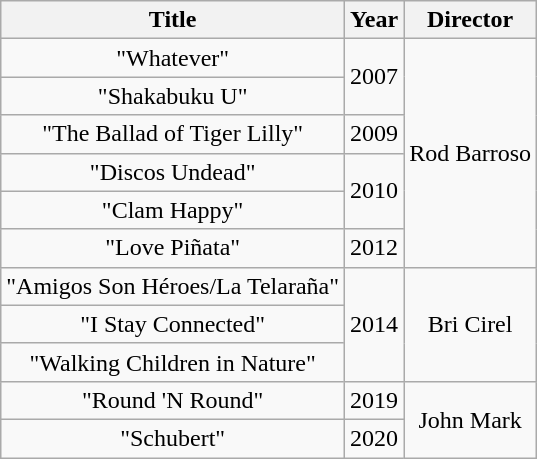<table class="wikitable plainrowheaders" style="text-align:center;" border="1">
<tr>
<th>Title</th>
<th>Year</th>
<th>Director</th>
</tr>
<tr>
<td scope="row">"Whatever"</td>
<td rowspan="2">2007</td>
<td rowspan="6">Rod Barroso</td>
</tr>
<tr>
<td scope="row">"Shakabuku U"</td>
</tr>
<tr>
<td scope="row">"The Ballad of Tiger Lilly"</td>
<td>2009</td>
</tr>
<tr>
<td scope="row">"Discos Undead"</td>
<td rowspan="2">2010</td>
</tr>
<tr>
<td scope="row">"Clam Happy"</td>
</tr>
<tr>
<td scope="row">"Love Piñata"</td>
<td>2012</td>
</tr>
<tr>
<td scope="row">"Amigos Son Héroes/La Telaraña"</td>
<td rowspan="3">2014</td>
<td rowspan="3">Bri Cirel</td>
</tr>
<tr>
<td scope="row">"I Stay Connected"</td>
</tr>
<tr>
<td scope="row">"Walking Children in Nature"</td>
</tr>
<tr>
<td>"Round 'N Round"</td>
<td>2019</td>
<td rowspan="2">John Mark</td>
</tr>
<tr>
<td>"Schubert"</td>
<td>2020</td>
</tr>
</table>
